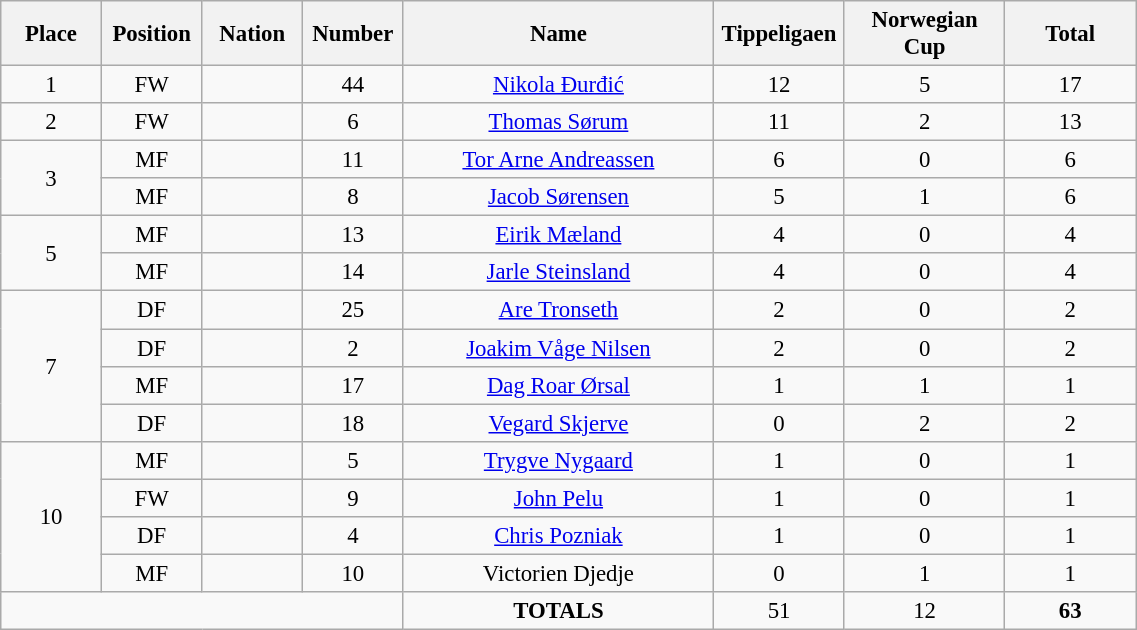<table class="wikitable" style="font-size: 95%; text-align: center;">
<tr>
<th width=60>Place</th>
<th width=60>Position</th>
<th width=60>Nation</th>
<th width=60>Number</th>
<th width=200>Name</th>
<th width=80>Tippeligaen</th>
<th width=100>Norwegian Cup</th>
<th width=80><strong>Total</strong></th>
</tr>
<tr>
<td>1</td>
<td>FW</td>
<td></td>
<td>44</td>
<td><a href='#'>Nikola Đurđić</a></td>
<td>12</td>
<td>5</td>
<td>17</td>
</tr>
<tr>
<td>2</td>
<td>FW</td>
<td></td>
<td>6</td>
<td><a href='#'>Thomas Sørum</a></td>
<td>11</td>
<td>2</td>
<td>13</td>
</tr>
<tr>
<td rowspan="2">3</td>
<td>MF</td>
<td></td>
<td>11</td>
<td><a href='#'>Tor Arne Andreassen</a></td>
<td>6</td>
<td>0</td>
<td>6</td>
</tr>
<tr>
<td>MF</td>
<td></td>
<td>8</td>
<td><a href='#'>Jacob Sørensen</a></td>
<td>5</td>
<td>1</td>
<td>6</td>
</tr>
<tr>
<td rowspan="2">5</td>
<td>MF</td>
<td></td>
<td>13</td>
<td><a href='#'>Eirik Mæland</a></td>
<td>4</td>
<td>0</td>
<td>4</td>
</tr>
<tr>
<td>MF</td>
<td></td>
<td>14</td>
<td><a href='#'>Jarle Steinsland</a></td>
<td>4</td>
<td>0</td>
<td>4</td>
</tr>
<tr>
<td rowspan="4">7</td>
<td>DF</td>
<td></td>
<td>25</td>
<td><a href='#'>Are Tronseth</a></td>
<td>2</td>
<td>0</td>
<td>2</td>
</tr>
<tr>
<td>DF</td>
<td></td>
<td>2</td>
<td><a href='#'>Joakim Våge Nilsen</a></td>
<td>2</td>
<td>0</td>
<td>2</td>
</tr>
<tr>
<td>MF</td>
<td></td>
<td>17</td>
<td><a href='#'>Dag Roar Ørsal</a></td>
<td>1</td>
<td>1</td>
<td>1</td>
</tr>
<tr>
<td>DF</td>
<td></td>
<td>18</td>
<td><a href='#'>Vegard Skjerve</a></td>
<td>0</td>
<td>2</td>
<td>2</td>
</tr>
<tr>
<td rowspan="4">10</td>
<td>MF</td>
<td></td>
<td>5</td>
<td><a href='#'>Trygve Nygaard</a></td>
<td>1</td>
<td>0</td>
<td>1</td>
</tr>
<tr>
<td>FW</td>
<td></td>
<td>9</td>
<td><a href='#'>John Pelu</a></td>
<td>1</td>
<td>0</td>
<td>1</td>
</tr>
<tr>
<td>DF</td>
<td></td>
<td>4</td>
<td><a href='#'>Chris Pozniak</a></td>
<td>1</td>
<td>0</td>
<td>1</td>
</tr>
<tr>
<td>MF</td>
<td></td>
<td>10</td>
<td>Victorien Djedje</td>
<td>0</td>
<td>1</td>
<td>1</td>
</tr>
<tr>
<td colspan="4"></td>
<td><strong>TOTALS</strong></td>
<td>51</td>
<td>12</td>
<td><strong>63</strong></td>
</tr>
</table>
